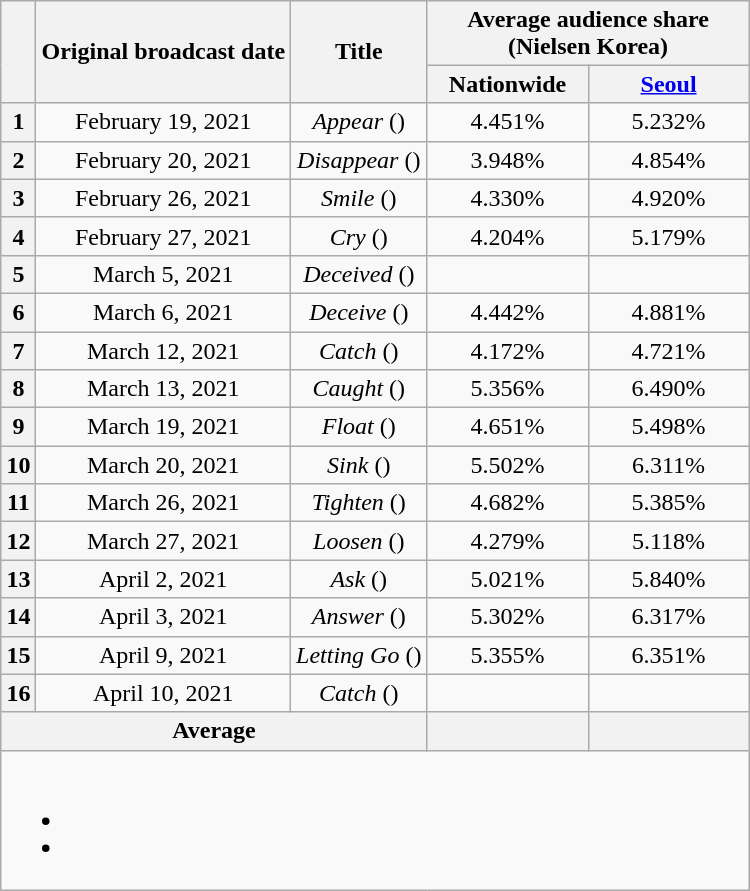<table class="wikitable" style="text-align:center;max-width:670px; margin-left: auto; margin-right: auto; border: none;">
<tr>
</tr>
<tr>
<th rowspan="2"></th>
<th rowspan="2">Original broadcast date</th>
<th rowspan="2">Title</th>
<th colspan="2">Average audience share<br>(Nielsen Korea)</th>
</tr>
<tr>
<th width="100">Nationwide</th>
<th width="100"><a href='#'>Seoul</a></th>
</tr>
<tr>
<th>1</th>
<td>February 19, 2021</td>
<td><em>Appear</em> ()</td>
<td>4.451% </td>
<td>5.232% </td>
</tr>
<tr>
<th>2</th>
<td>February 20, 2021</td>
<td><em>Disappear</em> ()</td>
<td>3.948% </td>
<td>4.854% </td>
</tr>
<tr>
<th>3</th>
<td>February 26, 2021</td>
<td><em>Smile</em> ()</td>
<td>4.330% </td>
<td>4.920% </td>
</tr>
<tr>
<th>4</th>
<td>February 27, 2021</td>
<td><em>Cry</em> ()</td>
<td>4.204% </td>
<td>5.179% </td>
</tr>
<tr>
<th>5</th>
<td>March 5, 2021</td>
<td><em>Deceived</em> ()</td>
<td> </td>
<td> </td>
</tr>
<tr>
<th>6</th>
<td>March 6, 2021</td>
<td><em>Deceive</em> ()</td>
<td>4.442% </td>
<td>4.881% </td>
</tr>
<tr>
<th>7</th>
<td>March 12, 2021</td>
<td><em>Catch</em> ()</td>
<td>4.172% </td>
<td>4.721% </td>
</tr>
<tr>
<th>8</th>
<td>March 13, 2021</td>
<td><em>Caught</em> ()</td>
<td>5.356% </td>
<td>6.490% </td>
</tr>
<tr>
<th>9</th>
<td>March 19, 2021</td>
<td><em>Float</em> ()</td>
<td>4.651% </td>
<td>5.498% </td>
</tr>
<tr>
<th>10</th>
<td>March 20, 2021</td>
<td><em>Sink</em> ()</td>
<td>5.502% </td>
<td>6.311% </td>
</tr>
<tr>
<th>11</th>
<td>March 26, 2021</td>
<td><em>Tighten</em> ()</td>
<td>4.682% </td>
<td>5.385% </td>
</tr>
<tr>
<th>12</th>
<td>March 27, 2021</td>
<td><em>Loosen</em> ()</td>
<td>4.279% </td>
<td>5.118% </td>
</tr>
<tr>
<th>13</th>
<td>April 2, 2021</td>
<td><em>Ask</em> ()</td>
<td>5.021% </td>
<td>5.840% </td>
</tr>
<tr>
<th>14</th>
<td>April 3, 2021</td>
<td><em>Answer</em> ()</td>
<td>5.302% </td>
<td>6.317% </td>
</tr>
<tr>
<th>15</th>
<td>April 9, 2021</td>
<td><em>Letting Go</em> ()</td>
<td>5.355% </td>
<td>6.351% </td>
</tr>
<tr>
<th>16</th>
<td>April 10, 2021</td>
<td><em>Catch</em> ()</td>
<td> </td>
<td> </td>
</tr>
<tr>
<th colspan="3">Average</th>
<th></th>
<th></th>
</tr>
<tr>
<td colspan="6"><br><ul><li></li><li></li></ul></td>
</tr>
</table>
